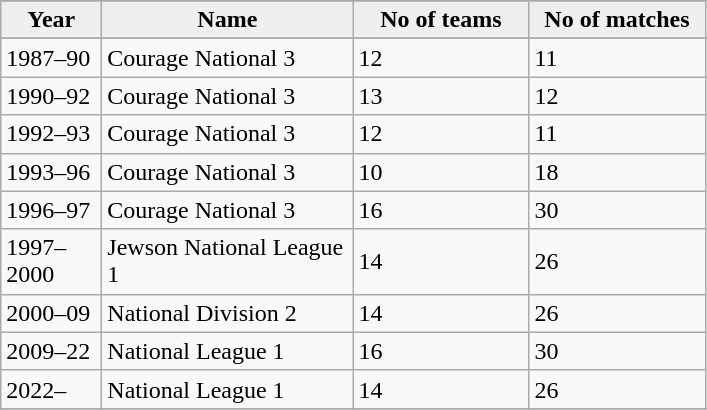<table class="wikitable" style="text-align: left;">
<tr>
</tr>
<tr>
<th style="background:#efefef; width:60px;">Year</th>
<th style="background:#efefef; width:160px;">Name</th>
<th style="background:#efefef; width:110px;">No of teams</th>
<th style="background:#efefef; width:110px;">No of matches</th>
</tr>
<tr align=left>
</tr>
<tr>
<td>1987–90</td>
<td>Courage National 3</td>
<td>12</td>
<td>11</td>
</tr>
<tr>
<td>1990–92</td>
<td>Courage National 3</td>
<td>13</td>
<td>12</td>
</tr>
<tr>
<td>1992–93</td>
<td>Courage National 3</td>
<td>12</td>
<td>11</td>
</tr>
<tr>
<td>1993–96</td>
<td>Courage National 3</td>
<td>10</td>
<td>18</td>
</tr>
<tr>
<td>1996–97</td>
<td>Courage National 3</td>
<td>16</td>
<td>30</td>
</tr>
<tr>
<td>1997–2000</td>
<td>Jewson National League 1</td>
<td>14</td>
<td>26</td>
</tr>
<tr>
<td>2000–09</td>
<td>National Division 2</td>
<td>14</td>
<td>26</td>
</tr>
<tr>
<td>2009–22</td>
<td>National League 1</td>
<td>16</td>
<td>30</td>
</tr>
<tr>
<td>2022–</td>
<td>National League 1</td>
<td>14</td>
<td>26</td>
</tr>
<tr>
</tr>
</table>
